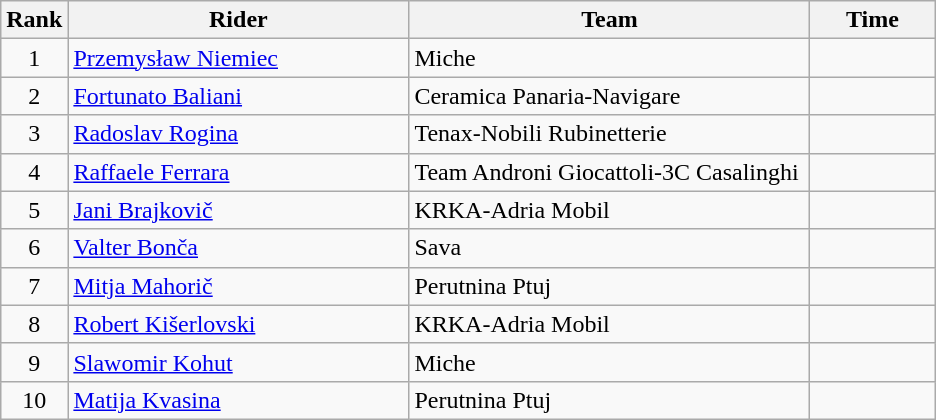<table class="wikitable">
<tr>
<th>Rank</th>
<th>Rider</th>
<th>Team</th>
<th>Time</th>
</tr>
<tr>
<td align=center>1</td>
<td width=220> <a href='#'>Przemysław Niemiec</a> </td>
<td width=260>Miche</td>
<td width=76 align=right></td>
</tr>
<tr>
<td align=center>2</td>
<td> <a href='#'>Fortunato Baliani</a></td>
<td>Ceramica Panaria-Navigare</td>
<td align=right></td>
</tr>
<tr>
<td align=center>3</td>
<td> <a href='#'>Radoslav Rogina</a></td>
<td>Tenax-Nobili Rubinetterie</td>
<td align=right></td>
</tr>
<tr>
<td align=center>4</td>
<td width=200> <a href='#'>Raffaele Ferrara</a></td>
<td>Team Androni Giocattoli-3C Casalinghi</td>
<td align=right></td>
</tr>
<tr>
<td align=center>5</td>
<td> <a href='#'>Jani Brajkovič</a> </td>
<td>KRKA-Adria Mobil</td>
<td align=right></td>
</tr>
<tr>
<td align=center>6</td>
<td> <a href='#'>Valter Bonča</a></td>
<td>Sava</td>
<td align=right></td>
</tr>
<tr>
<td align=center>7</td>
<td> <a href='#'>Mitja Mahorič</a></td>
<td>Perutnina Ptuj</td>
<td align=right></td>
</tr>
<tr>
<td align=center>8</td>
<td> <a href='#'>Robert Kišerlovski</a></td>
<td>KRKA-Adria Mobil</td>
<td align=right></td>
</tr>
<tr>
<td align=center>9</td>
<td> <a href='#'>Slawomir Kohut</a></td>
<td>Miche</td>
<td align=right></td>
</tr>
<tr>
<td align=center>10</td>
<td> <a href='#'>Matija Kvasina</a></td>
<td>Perutnina Ptuj</td>
<td align=right></td>
</tr>
</table>
